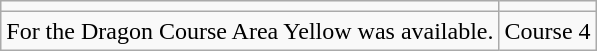<table class="wikitable" style="text-align:center;">
<tr>
<td></td>
<td></td>
</tr>
<tr>
<td>For the Dragon Course Area Yellow was available.</td>
<td>Course 4</td>
</tr>
</table>
